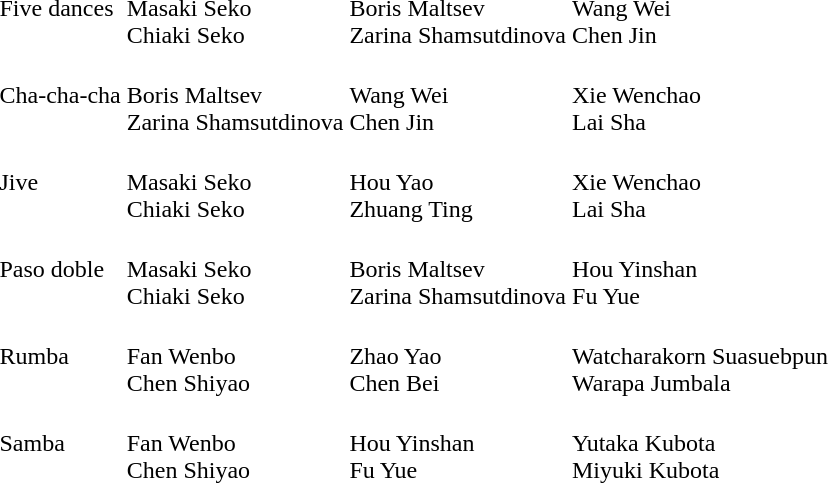<table>
<tr>
<td>Five dances</td>
<td><br>Masaki Seko<br>Chiaki Seko</td>
<td><br>Boris Maltsev<br>Zarina Shamsutdinova</td>
<td><br>Wang Wei<br>Chen Jin</td>
</tr>
<tr>
<td>Cha-cha-cha</td>
<td><br>Boris Maltsev<br>Zarina Shamsutdinova</td>
<td><br>Wang Wei<br>Chen Jin</td>
<td><br>Xie Wenchao<br>Lai Sha</td>
</tr>
<tr>
<td>Jive</td>
<td><br>Masaki Seko<br>Chiaki Seko</td>
<td><br>Hou Yao<br>Zhuang Ting</td>
<td><br>Xie Wenchao<br>Lai Sha</td>
</tr>
<tr>
<td>Paso doble</td>
<td><br>Masaki Seko<br>Chiaki Seko</td>
<td><br>Boris Maltsev<br>Zarina Shamsutdinova</td>
<td><br>Hou Yinshan<br>Fu Yue</td>
</tr>
<tr>
<td>Rumba</td>
<td><br>Fan Wenbo<br>Chen Shiyao</td>
<td><br>Zhao Yao<br>Chen Bei</td>
<td><br>Watcharakorn Suasuebpun<br>Warapa Jumbala</td>
</tr>
<tr>
<td>Samba</td>
<td><br>Fan Wenbo<br>Chen Shiyao</td>
<td><br>Hou Yinshan<br>Fu Yue</td>
<td><br>Yutaka Kubota<br>Miyuki Kubota</td>
</tr>
</table>
